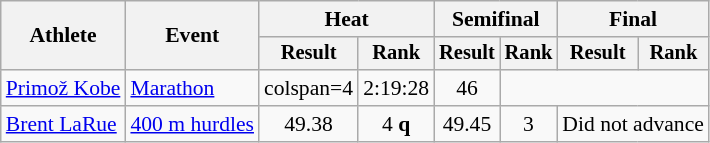<table class="wikitable" style="font-size:90%">
<tr>
<th rowspan="2">Athlete</th>
<th rowspan="2">Event</th>
<th colspan="2">Heat</th>
<th colspan="2">Semifinal</th>
<th colspan="2">Final</th>
</tr>
<tr style="font-size:95%">
<th>Result</th>
<th>Rank</th>
<th>Result</th>
<th>Rank</th>
<th>Result</th>
<th>Rank</th>
</tr>
<tr align=center>
<td align=left><a href='#'>Primož Kobe</a></td>
<td align=left><a href='#'>Marathon</a></td>
<td>colspan=4 </td>
<td>2:19:28</td>
<td>46</td>
</tr>
<tr align=center>
<td align=left><a href='#'>Brent LaRue</a></td>
<td align=left><a href='#'>400 m hurdles</a></td>
<td>49.38</td>
<td>4 <strong>q</strong></td>
<td>49.45</td>
<td>3</td>
<td colspan=2>Did not advance</td>
</tr>
</table>
